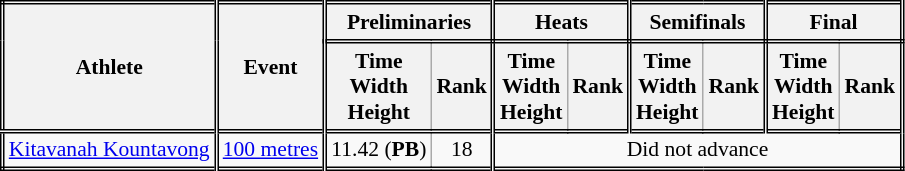<table class=wikitable style="font-size:90%; border: double;">
<tr>
<th rowspan="2" style="border-right:double">Athlete</th>
<th rowspan="2" style="border-right:double">Event</th>
<th colspan="2" style="border-right:double; border-bottom:double;">Preliminaries</th>
<th colspan="2" style="border-right:double; border-bottom:double;">Heats</th>
<th colspan="2" style="border-right:double; border-bottom:double;">Semifinals</th>
<th colspan="2" style="border-right:double; border-bottom:double;">Final</th>
</tr>
<tr>
<th>Time<br>Width<br>Height</th>
<th style="border-right:double">Rank</th>
<th>Time<br>Width<br>Height</th>
<th style="border-right:double">Rank</th>
<th>Time<br>Width<br>Height</th>
<th style="border-right:double">Rank</th>
<th>Time<br>Width<br>Height</th>
<th style="border-right:double">Rank</th>
</tr>
<tr style="border-top: double;">
<td style="border-right:double"><a href='#'>Kitavanah Kountavong</a></td>
<td style="border-right:double"><a href='#'>100 metres</a></td>
<td align=center>11.42 (<strong>PB</strong>)</td>
<td style="border-right:double" align=center>18</td>
<td colspan="6" align=center>Did not advance</td>
</tr>
</table>
